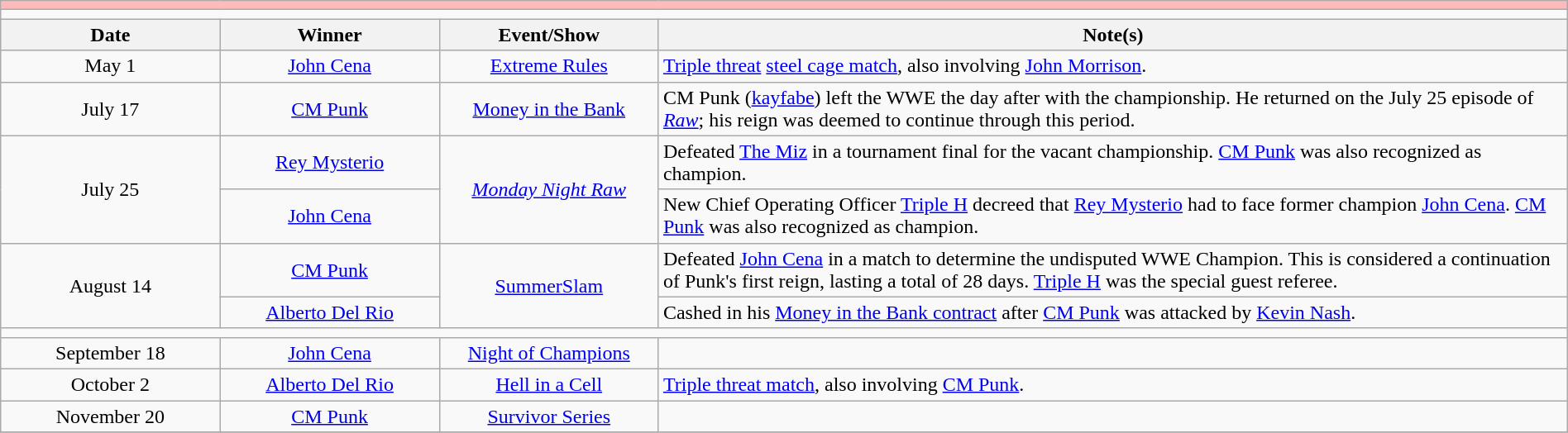<table class="wikitable" style="text-align:center; width:100%;">
<tr style="background:#FBB;">
<td colspan="5"></td>
</tr>
<tr>
<td colspan="5"><strong></strong></td>
</tr>
<tr>
<th width=14%>Date</th>
<th width=14%>Winner</th>
<th width=14%>Event/Show</th>
<th width=58%>Note(s)</th>
</tr>
<tr>
<td>May 1</td>
<td><a href='#'>John Cena</a></td>
<td><a href='#'>Extreme Rules</a></td>
<td align=left><a href='#'>Triple threat</a> <a href='#'>steel cage match</a>, also involving <a href='#'>John Morrison</a>.</td>
</tr>
<tr>
<td>July 17</td>
<td><a href='#'>CM Punk</a></td>
<td><a href='#'>Money in the Bank</a></td>
<td align=left>CM Punk (<a href='#'>kayfabe</a>) left the WWE the day after with the championship. He returned on the July 25 episode of <em><a href='#'>Raw</a></em>; his reign was deemed to continue through this period.</td>
</tr>
<tr>
<td rowspan=2>July 25</td>
<td><a href='#'>Rey Mysterio</a></td>
<td rowspan=2><em><a href='#'>Monday Night Raw</a></em></td>
<td align=left>Defeated <a href='#'>The Miz</a> in a tournament final for the vacant championship. <a href='#'>CM Punk</a> was also recognized as champion.</td>
</tr>
<tr>
<td><a href='#'>John Cena</a></td>
<td align=left>New Chief Operating Officer <a href='#'>Triple H</a> decreed that <a href='#'>Rey Mysterio</a> had to face former champion <a href='#'>John Cena</a>. <a href='#'>CM Punk</a> was also recognized as champion.</td>
</tr>
<tr>
<td rowspan=2>August 14</td>
<td><a href='#'>CM Punk</a></td>
<td rowspan=2><a href='#'>SummerSlam</a></td>
<td align=left>Defeated <a href='#'>John Cena</a> in a match to determine the undisputed WWE Champion. This is considered a continuation of Punk's first reign, lasting a total of 28 days. <a href='#'>Triple H</a> was the special guest referee.</td>
</tr>
<tr>
<td><a href='#'>Alberto Del Rio</a></td>
<td align=left>Cashed in his <a href='#'>Money in the Bank contract</a> after <a href='#'>CM Punk</a> was attacked by <a href='#'>Kevin Nash</a>.</td>
</tr>
<tr>
<td colspan="5"></td>
</tr>
<tr>
<td>September 18</td>
<td><a href='#'>John Cena</a></td>
<td><a href='#'>Night of Champions</a></td>
<td></td>
</tr>
<tr>
<td>October 2</td>
<td><a href='#'>Alberto Del Rio</a></td>
<td><a href='#'>Hell in a Cell</a></td>
<td align=left><a href='#'>Triple threat match</a>, also involving <a href='#'>CM Punk</a>.</td>
</tr>
<tr>
<td>November 20</td>
<td><a href='#'>CM Punk</a></td>
<td><a href='#'>Survivor Series</a></td>
<td></td>
</tr>
<tr>
</tr>
</table>
